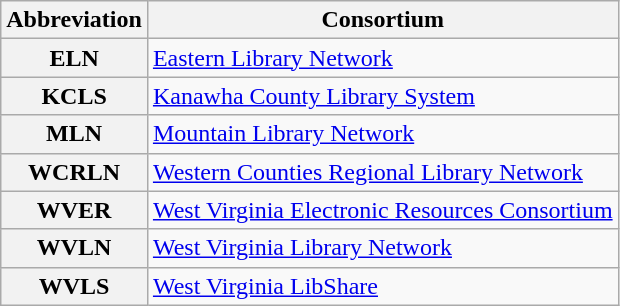<table class="wikitable sortable" style="text-align:left;">
<tr>
<th scope="col" class="unsortable">Abbreviation</th>
<th scope="col" class="unsortable">Consortium</th>
</tr>
<tr>
<th scope="row">ELN</th>
<td><a href='#'>Eastern Library Network</a></td>
</tr>
<tr>
<th scope="row">KCLS</th>
<td><a href='#'>Kanawha County Library System</a></td>
</tr>
<tr>
<th scope="row">MLN</th>
<td><a href='#'>Mountain Library Network</a></td>
</tr>
<tr>
<th scope="row">WCRLN</th>
<td><a href='#'>Western Counties Regional Library Network</a></td>
</tr>
<tr>
<th scope="row">WVER</th>
<td><a href='#'>West Virginia Electronic Resources Consortium</a></td>
</tr>
<tr>
<th scope="row">WVLN</th>
<td><a href='#'>West Virginia Library Network</a></td>
</tr>
<tr>
<th scope="row">WVLS</th>
<td><a href='#'>West Virginia LibShare</a></td>
</tr>
</table>
